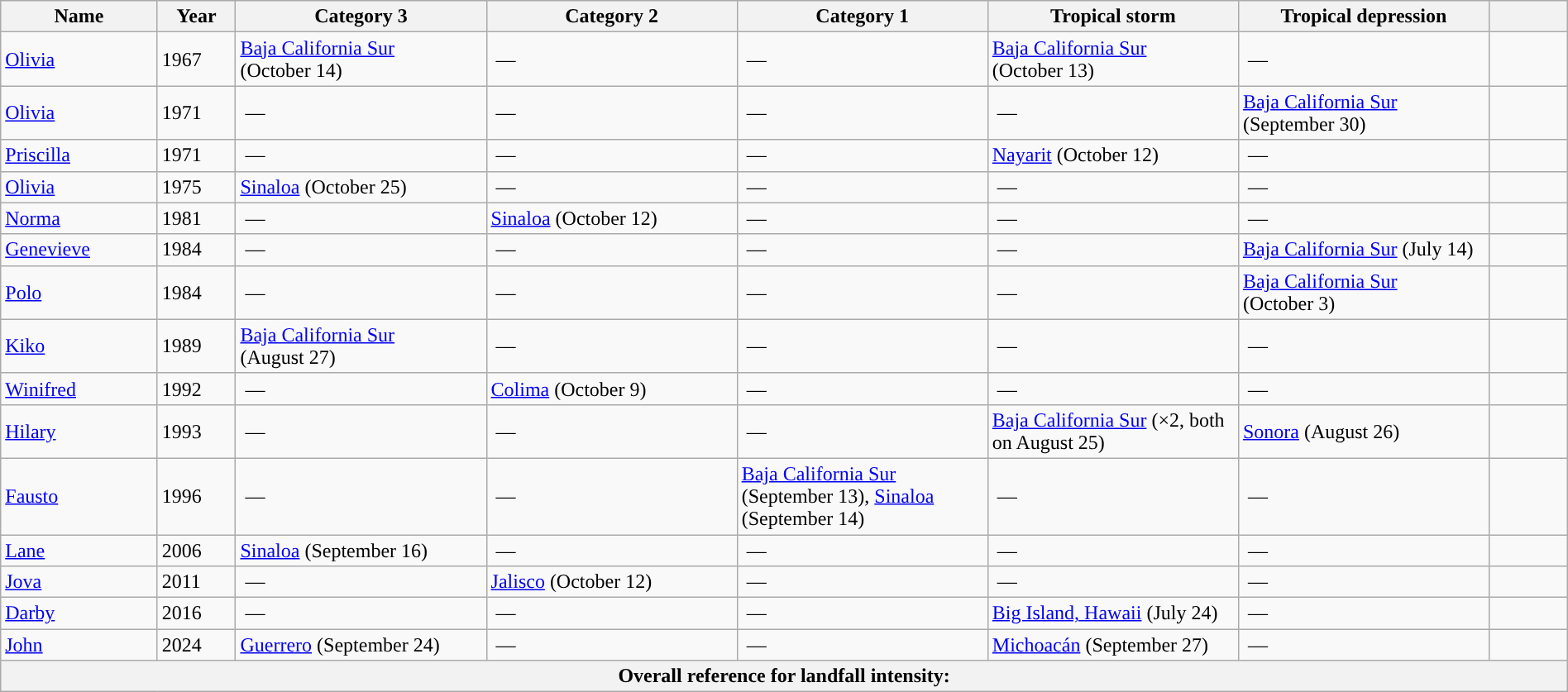<table class="wikitable sortable" width="100%">
<tr>
<th scope="col" width="10%">Name</th>
<th scope="col" width="5%">Year</th>
<th scope="col" width="16%" style="background: #">Category 3</th>
<th scope="col" width="16%" style="background: #">Category 2</th>
<th scope="col" width="16%" style="background: #">Category 1</th>
<th scope="col" width="16%" style="background: #">Tropical storm</th>
<th scope="col" width="16%" style="background: #">Tropical depression</th>
<th scope="col" width="5%" class="unsortable"></th>
</tr>
<tr>
<td><a href='#'>Olivia</a></td>
<td>1967</td>
<td><a href='#'>Baja California Sur</a> (October 14)</td>
<td> —</td>
<td> —</td>
<td><a href='#'>Baja California Sur</a> (October 13)</td>
<td> —</td>
<td></td>
</tr>
<tr>
<td><a href='#'>Olivia</a></td>
<td>1971</td>
<td> —</td>
<td> —</td>
<td> —</td>
<td> —</td>
<td><a href='#'>Baja California Sur</a> (September 30)</td>
<td></td>
</tr>
<tr>
<td><a href='#'>Priscilla</a></td>
<td>1971</td>
<td> —</td>
<td> —</td>
<td> —</td>
<td><a href='#'>Nayarit</a> (October 12)</td>
<td> —</td>
<td></td>
</tr>
<tr>
<td><a href='#'>Olivia</a></td>
<td>1975</td>
<td><a href='#'>Sinaloa</a> (October 25)</td>
<td> —</td>
<td> —</td>
<td> —</td>
<td> —</td>
<td></td>
</tr>
<tr>
<td><a href='#'>Norma</a></td>
<td>1981</td>
<td> —</td>
<td><a href='#'>Sinaloa</a> (October 12)</td>
<td> —</td>
<td> —</td>
<td> —</td>
<td></td>
</tr>
<tr>
<td><a href='#'>Genevieve</a></td>
<td>1984</td>
<td> —</td>
<td> —</td>
<td> —</td>
<td> —</td>
<td><a href='#'>Baja California Sur</a> (July 14)</td>
<td></td>
</tr>
<tr>
<td><a href='#'>Polo</a></td>
<td>1984</td>
<td> —</td>
<td> —</td>
<td> —</td>
<td> —</td>
<td><a href='#'>Baja California Sur</a> (October 3)</td>
<td></td>
</tr>
<tr>
<td><a href='#'>Kiko</a></td>
<td>1989</td>
<td><a href='#'>Baja California Sur</a> (August 27)</td>
<td> —</td>
<td> —</td>
<td> —</td>
<td> —</td>
<td></td>
</tr>
<tr>
<td><a href='#'>Winifred</a></td>
<td>1992</td>
<td> —</td>
<td><a href='#'>Colima</a> (October 9)</td>
<td> —</td>
<td> —</td>
<td> —</td>
<td></td>
</tr>
<tr>
<td><a href='#'>Hilary</a></td>
<td>1993</td>
<td> —</td>
<td> —</td>
<td> —</td>
<td><a href='#'>Baja California Sur</a> (×2, both on August 25)</td>
<td><a href='#'>Sonora</a> (August 26)</td>
<td></td>
</tr>
<tr>
<td><a href='#'>Fausto</a></td>
<td>1996</td>
<td> —</td>
<td> —</td>
<td><a href='#'>Baja California Sur</a> (September 13), <a href='#'>Sinaloa</a> (September 14)</td>
<td> —</td>
<td> —</td>
<td></td>
</tr>
<tr>
<td><a href='#'>Lane</a></td>
<td>2006</td>
<td><a href='#'>Sinaloa</a> (September 16)</td>
<td> —</td>
<td> —</td>
<td> —</td>
<td> —</td>
<td></td>
</tr>
<tr>
<td><a href='#'>Jova</a></td>
<td>2011</td>
<td> —</td>
<td><a href='#'>Jalisco</a> (October 12)</td>
<td> —</td>
<td> —</td>
<td> —</td>
<td></td>
</tr>
<tr>
<td><a href='#'>Darby</a></td>
<td>2016</td>
<td> —</td>
<td> —</td>
<td> —</td>
<td><a href='#'>Big Island, Hawaii</a> (July 24)</td>
<td> —</td>
<td></td>
</tr>
<tr>
<td><a href='#'>John</a></td>
<td>2024</td>
<td><a href='#'>Guerrero</a> (September 24)</td>
<td> —</td>
<td> —</td>
<td><a href='#'>Michoacán</a> (September 27)</td>
<td> —</td>
<td></td>
</tr>
<tr>
<th colspan="8">Overall reference for landfall intensity:</th>
</tr>
</table>
